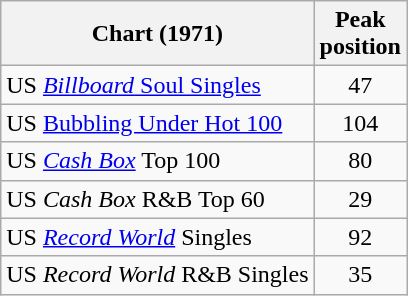<table class="wikitable">
<tr>
<th>Chart (1971)</th>
<th>Peak<br>position</th>
</tr>
<tr>
<td>US <a href='#'><em>Billboard</em> Soul Singles</a></td>
<td align="center">47</td>
</tr>
<tr>
<td>US <a href='#'>Bubbling Under Hot 100</a></td>
<td align="center">104</td>
</tr>
<tr>
<td>US <em><a href='#'>Cash Box</a></em> Top 100</td>
<td align="center">80</td>
</tr>
<tr>
<td>US <em>Cash Box</em> R&B Top 60</td>
<td align="center">29</td>
</tr>
<tr>
<td>US <em><a href='#'>Record World</a></em> Singles</td>
<td align="center">92</td>
</tr>
<tr>
<td>US <em>Record World</em> R&B Singles</td>
<td align="center">35</td>
</tr>
</table>
